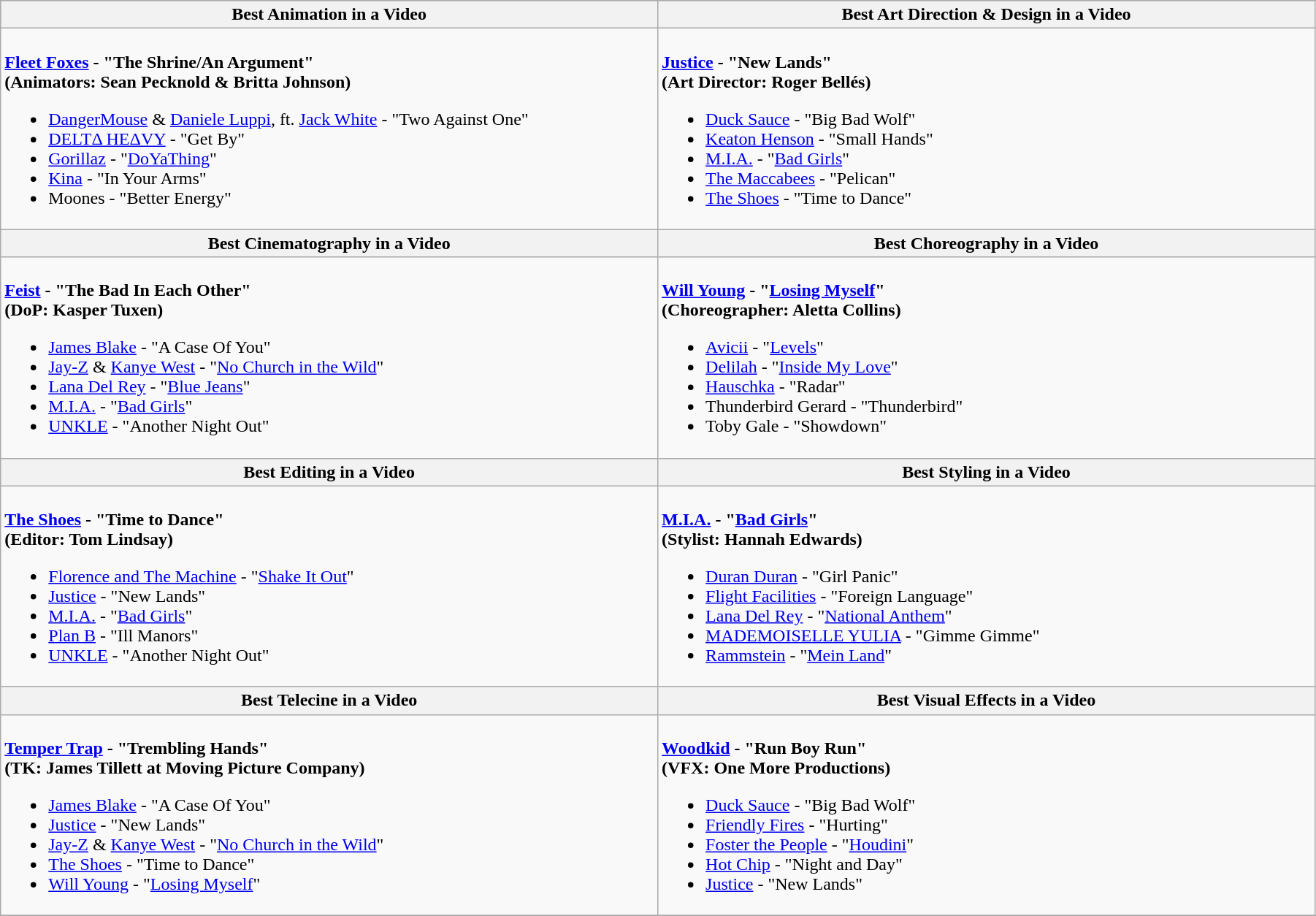<table class="wikitable" style="width:95%">
<tr bgcolor="#bebebe">
<th width="50%">Best Animation in a Video</th>
<th width="50%">Best Art Direction & Design in a Video</th>
</tr>
<tr>
<td valign="top"><br><strong><a href='#'>Fleet Foxes</a> - "The Shrine/An Argument"<br>(Animators: Sean Pecknold & Britta Johnson)</strong><ul><li><a href='#'>DangerMouse</a> & <a href='#'>Daniele Luppi</a>, ft. <a href='#'>Jack White</a> - "Two Against One"</li><li><a href='#'>DELTΔ HEΔVY</a> - "Get By"</li><li><a href='#'>Gorillaz</a> - "<a href='#'>DoYaThing</a>"</li><li><a href='#'>Kina</a> - "In Your Arms"</li><li>Moones - "Better Energy"</li></ul></td>
<td valign="top"><br><strong><a href='#'>Justice</a> - "New Lands"<br>(Art Director: Roger Bellés)</strong><ul><li><a href='#'>Duck Sauce</a> - "Big Bad Wolf"</li><li><a href='#'>Keaton Henson</a> - "Small Hands"</li><li><a href='#'>M.I.A.</a> - "<a href='#'>Bad Girls</a>"</li><li><a href='#'>The Maccabees</a> - "Pelican"</li><li><a href='#'>The Shoes</a> - "Time to Dance"</li></ul></td>
</tr>
<tr>
<th width="50%">Best Cinematography in a Video</th>
<th width="50%">Best Choreography in a Video</th>
</tr>
<tr>
<td valign="top"><br><strong><a href='#'>Feist</a> - "The Bad In Each Other"<br>(DoP: Kasper Tuxen)</strong><ul><li><a href='#'>James Blake</a> - "A Case Of You"</li><li><a href='#'>Jay-Z</a> & <a href='#'>Kanye West</a> - "<a href='#'>No Church in the Wild</a>"</li><li><a href='#'>Lana Del Rey</a> - "<a href='#'>Blue Jeans</a>"</li><li><a href='#'>M.I.A.</a> - "<a href='#'>Bad Girls</a>"</li><li><a href='#'>UNKLE</a> - "Another Night Out"</li></ul></td>
<td valign="top"><br><strong><a href='#'>Will Young</a> - "<a href='#'>Losing Myself</a>"<br>(Choreographer: Aletta Collins)</strong><ul><li><a href='#'>Avicii</a> - "<a href='#'>Levels</a>"</li><li><a href='#'>Delilah</a> - "<a href='#'>Inside My Love</a>"</li><li><a href='#'>Hauschka</a> - "Radar"</li><li>Thunderbird Gerard - "Thunderbird"</li><li>Toby Gale - "Showdown"</li></ul></td>
</tr>
<tr>
<th width="50%">Best Editing in a Video</th>
<th width="50%">Best Styling in a Video</th>
</tr>
<tr>
<td valign="top"><br><strong><a href='#'>The Shoes</a> - "Time to Dance"<br>(Editor: Tom Lindsay)</strong><ul><li><a href='#'>Florence and The Machine</a> - "<a href='#'>Shake It Out</a>"</li><li><a href='#'>Justice</a> - "New Lands"</li><li><a href='#'>M.I.A.</a> - "<a href='#'>Bad Girls</a>"</li><li><a href='#'>Plan B</a> - "Ill Manors"</li><li><a href='#'>UNKLE</a> - "Another Night Out"</li></ul></td>
<td valign="top"><br><strong><a href='#'>M.I.A.</a> - "<a href='#'>Bad Girls</a>"<br>(Stylist: Hannah Edwards)</strong><ul><li><a href='#'>Duran Duran</a> - "Girl Panic"</li><li><a href='#'>Flight Facilities</a> - "Foreign Language"</li><li><a href='#'>Lana Del Rey</a> - "<a href='#'>National Anthem</a>"</li><li><a href='#'>MADEMOISELLE YULIA</a> - "Gimme Gimme"</li><li><a href='#'>Rammstein</a> - "<a href='#'>Mein Land</a>"</li></ul></td>
</tr>
<tr>
<th width="50%">Best Telecine in a Video</th>
<th width="50%">Best Visual Effects in a Video</th>
</tr>
<tr>
<td valign="top"><br><strong><a href='#'>Temper Trap</a> - "Trembling Hands"<br>(TK: James Tillett at Moving Picture Company)</strong><ul><li><a href='#'>James Blake</a> - "A Case Of You"</li><li><a href='#'>Justice</a> - "New Lands"</li><li><a href='#'>Jay-Z</a> & <a href='#'>Kanye West</a> - "<a href='#'>No Church in the Wild</a>"</li><li><a href='#'>The Shoes</a> - "Time to Dance"</li><li><a href='#'>Will Young</a> - "<a href='#'>Losing Myself</a>"</li></ul></td>
<td valign="top"><br><strong><a href='#'>Woodkid</a> - "Run Boy Run"<br>(VFX: One More Productions)</strong><ul><li><a href='#'>Duck Sauce</a> - "Big Bad Wolf"</li><li><a href='#'>Friendly Fires</a> - "Hurting"</li><li><a href='#'>Foster the People</a> - "<a href='#'>Houdini</a>"</li><li><a href='#'>Hot Chip</a> - "Night and Day"</li><li><a href='#'>Justice</a> - "New Lands"</li></ul></td>
</tr>
<tr>
</tr>
</table>
